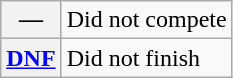<table class="wikitable">
<tr>
<th scope="row">—</th>
<td>Did not compete</td>
</tr>
<tr>
<th scope="row"><a href='#'>DNF</a></th>
<td>Did not finish</td>
</tr>
</table>
